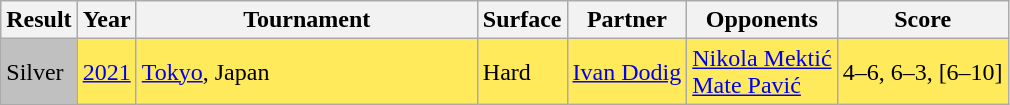<table class="wikitable">
<tr>
<th>Result</th>
<th>Year</th>
<th width=220>Tournament</th>
<th>Surface</th>
<th>Partner</th>
<th>Opponents</th>
<th class=unsortable>Score</th>
</tr>
<tr style="background:#ffea5c;">
<td bgcolor=silver>Silver</td>
<td><a href='#'>2021</a></td>
<td><a href='#'>Tokyo</a>, Japan</td>
<td>Hard</td>
<td> <a href='#'>Ivan Dodig</a></td>
<td> <a href='#'>Nikola Mektić</a> <br> <a href='#'>Mate Pavić</a></td>
<td>4–6, 6–3, [6–10]</td>
</tr>
</table>
